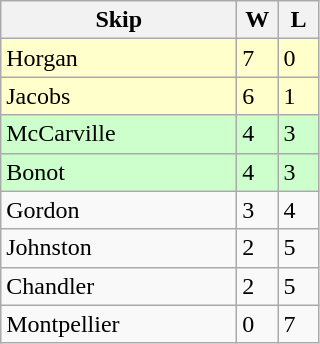<table class=wikitable>
<tr>
<th width=150>Skip</th>
<th width=20>W</th>
<th width=20>L</th>
</tr>
<tr bgcolor=#ffffcc>
<td>Horgan</td>
<td>7</td>
<td>0</td>
</tr>
<tr bgcolor=#ffffcc>
<td>Jacobs</td>
<td>6</td>
<td>1</td>
</tr>
<tr bgcolor=#ccffcc>
<td>McCarville</td>
<td>4</td>
<td>3</td>
</tr>
<tr bgcolor=#ccffcc>
<td>Bonot</td>
<td>4</td>
<td>3</td>
</tr>
<tr>
<td>Gordon</td>
<td>3</td>
<td>4</td>
</tr>
<tr>
<td>Johnston</td>
<td>2</td>
<td>5</td>
</tr>
<tr>
<td>Chandler</td>
<td>2</td>
<td>5</td>
</tr>
<tr>
<td>Montpellier</td>
<td>0</td>
<td>7</td>
</tr>
</table>
